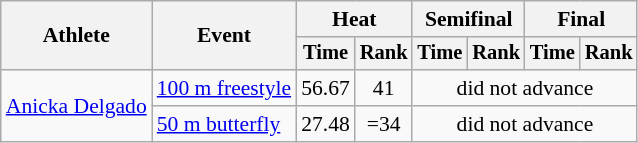<table class=wikitable style="font-size:90%">
<tr>
<th rowspan="2">Athlete</th>
<th rowspan="2">Event</th>
<th colspan="2">Heat</th>
<th colspan="2">Semifinal</th>
<th colspan="2">Final</th>
</tr>
<tr style="font-size:95%">
<th>Time</th>
<th>Rank</th>
<th>Time</th>
<th>Rank</th>
<th>Time</th>
<th>Rank</th>
</tr>
<tr align=center>
<td align=left rowspan=2><a href='#'>Anicka Delgado</a></td>
<td align=left><a href='#'>100 m freestyle</a></td>
<td>56.67</td>
<td>41</td>
<td colspan=4>did not advance</td>
</tr>
<tr align=center>
<td align=left><a href='#'>50 m butterfly</a></td>
<td>27.48</td>
<td>=34</td>
<td colspan=4>did not advance</td>
</tr>
</table>
